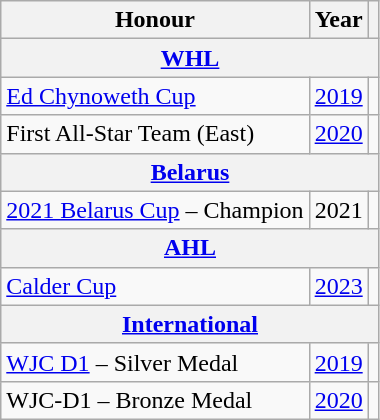<table class="wikitable">
<tr>
<th>Honour</th>
<th>Year</th>
<th></th>
</tr>
<tr>
<th colspan="3"><a href='#'>WHL</a></th>
</tr>
<tr>
<td><a href='#'>Ed Chynoweth Cup</a></td>
<td><a href='#'>2019</a></td>
<td></td>
</tr>
<tr>
<td>First All-Star Team (East)</td>
<td><a href='#'>2020</a></td>
<td></td>
</tr>
<tr>
<th colspan="3"><a href='#'>Belarus</a></th>
</tr>
<tr>
<td><a href='#'>2021 Belarus Cup</a> – Champion</td>
<td>2021</td>
<td></td>
</tr>
<tr>
<th colspan="3"><a href='#'>AHL</a></th>
</tr>
<tr>
<td><a href='#'>Calder Cup</a></td>
<td><a href='#'>2023</a></td>
<td></td>
</tr>
<tr>
<th colspan="3"><a href='#'>International</a></th>
</tr>
<tr>
<td><a href='#'>WJC D1</a> – Silver Medal</td>
<td><a href='#'>2019</a></td>
<td></td>
</tr>
<tr>
<td>WJC-D1 – Bronze Medal</td>
<td><a href='#'>2020</a></td>
<td></td>
</tr>
</table>
